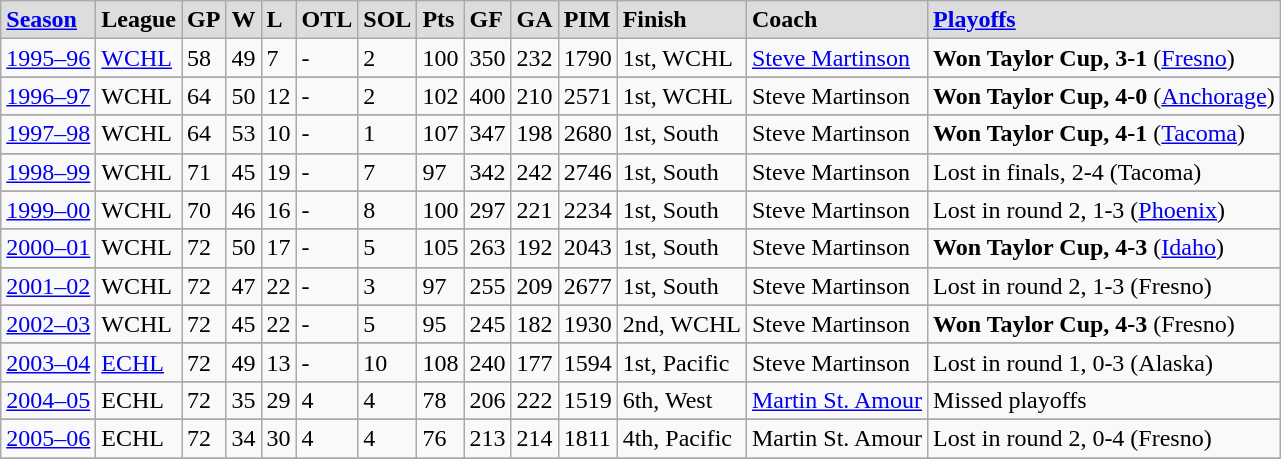<table class="wikitable">
<tr style="font-weight:bold; background-color:#dddddd;" |>
<td><a href='#'>Season</a></td>
<td>League</td>
<td>GP</td>
<td>W</td>
<td>L</td>
<td>OTL</td>
<td>SOL</td>
<td>Pts</td>
<td>GF</td>
<td>GA</td>
<td>PIM</td>
<td>Finish</td>
<td>Coach</td>
<td><a href='#'>Playoffs</a></td>
</tr>
<tr>
<td><a href='#'>1995–96</a></td>
<td><a href='#'>WCHL</a></td>
<td>58</td>
<td>49</td>
<td>7</td>
<td>-</td>
<td>2</td>
<td>100</td>
<td>350</td>
<td>232</td>
<td>1790</td>
<td>1st, WCHL</td>
<td><a href='#'>Steve Martinson</a></td>
<td><strong>Won Taylor Cup, 3-1</strong> (<a href='#'>Fresno</a>)</td>
</tr>
<tr bgcolor="#eeeeee">
</tr>
<tr>
<td><a href='#'>1996–97</a></td>
<td>WCHL</td>
<td>64</td>
<td>50</td>
<td>12</td>
<td>-</td>
<td>2</td>
<td>102</td>
<td>400</td>
<td>210</td>
<td>2571</td>
<td>1st, WCHL</td>
<td>Steve Martinson</td>
<td><strong>Won Taylor Cup, 4-0</strong> (<a href='#'>Anchorage</a>)</td>
</tr>
<tr bgcolor="#eeeeee">
</tr>
<tr>
<td><a href='#'>1997–98</a></td>
<td>WCHL</td>
<td>64</td>
<td>53</td>
<td>10</td>
<td>-</td>
<td>1</td>
<td>107</td>
<td>347</td>
<td>198</td>
<td>2680</td>
<td>1st, South</td>
<td>Steve Martinson</td>
<td><strong>Won Taylor Cup, 4-1</strong> (<a href='#'>Tacoma</a>)</td>
</tr>
<tr bgcolor="#eeeeee">
</tr>
<tr>
<td><a href='#'>1998–99</a></td>
<td>WCHL</td>
<td>71</td>
<td>45</td>
<td>19</td>
<td>-</td>
<td>7</td>
<td>97</td>
<td>342</td>
<td>242</td>
<td>2746</td>
<td>1st, South</td>
<td>Steve Martinson</td>
<td>Lost in finals, 2-4 (Tacoma)</td>
</tr>
<tr bgcolor="#eeeeee">
</tr>
<tr>
<td><a href='#'>1999–00</a></td>
<td>WCHL</td>
<td>70</td>
<td>46</td>
<td>16</td>
<td>-</td>
<td>8</td>
<td>100</td>
<td>297</td>
<td>221</td>
<td>2234</td>
<td>1st, South</td>
<td>Steve Martinson</td>
<td>Lost in round 2, 1-3 (<a href='#'>Phoenix</a>)</td>
</tr>
<tr bgcolor="#eeeeee">
</tr>
<tr>
<td><a href='#'>2000–01</a></td>
<td>WCHL</td>
<td>72</td>
<td>50</td>
<td>17</td>
<td>-</td>
<td>5</td>
<td>105</td>
<td>263</td>
<td>192</td>
<td>2043</td>
<td>1st, South</td>
<td>Steve Martinson</td>
<td><strong>Won Taylor Cup, 4-3</strong> (<a href='#'>Idaho</a>)</td>
</tr>
<tr bgcolor="#eeeeee">
</tr>
<tr>
<td><a href='#'>2001–02</a></td>
<td>WCHL</td>
<td>72</td>
<td>47</td>
<td>22</td>
<td>-</td>
<td>3</td>
<td>97</td>
<td>255</td>
<td>209</td>
<td>2677</td>
<td>1st, South</td>
<td>Steve Martinson</td>
<td>Lost in round 2, 1-3 (Fresno)</td>
</tr>
<tr bgcolor="#eeeeee">
</tr>
<tr>
<td><a href='#'>2002–03</a></td>
<td>WCHL</td>
<td>72</td>
<td>45</td>
<td>22</td>
<td>-</td>
<td>5</td>
<td>95</td>
<td>245</td>
<td>182</td>
<td>1930</td>
<td>2nd, WCHL</td>
<td>Steve Martinson</td>
<td><strong>Won Taylor Cup, 4-3</strong> (Fresno)</td>
</tr>
<tr bgcolor="#eeeeee">
</tr>
<tr>
<td><a href='#'>2003–04</a></td>
<td><a href='#'>ECHL</a></td>
<td>72</td>
<td>49</td>
<td>13</td>
<td>-</td>
<td>10</td>
<td>108</td>
<td>240</td>
<td>177</td>
<td>1594</td>
<td>1st, Pacific</td>
<td>Steve Martinson</td>
<td>Lost in round 1, 0-3 (Alaska)</td>
</tr>
<tr bgcolor="#eeeeee">
</tr>
<tr>
<td><a href='#'>2004–05</a></td>
<td>ECHL</td>
<td>72</td>
<td>35</td>
<td>29</td>
<td>4</td>
<td>4</td>
<td>78</td>
<td>206</td>
<td>222</td>
<td>1519</td>
<td>6th, West</td>
<td><a href='#'>Martin St. Amour</a></td>
<td>Missed playoffs</td>
</tr>
<tr bgcolor="#eeeeee">
</tr>
<tr>
<td><a href='#'>2005–06</a></td>
<td>ECHL</td>
<td>72</td>
<td>34</td>
<td>30</td>
<td>4</td>
<td>4</td>
<td>76</td>
<td>213</td>
<td>214</td>
<td>1811</td>
<td>4th, Pacific</td>
<td>Martin St. Amour</td>
<td>Lost in round 2, 0-4 (Fresno)</td>
</tr>
<tr bgcolor="#eeeeee">
</tr>
</table>
